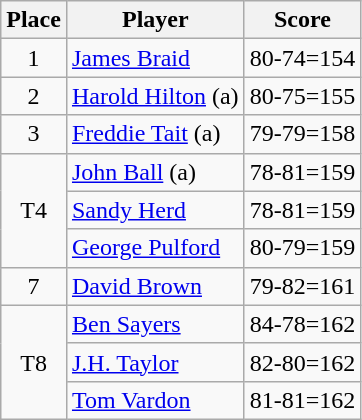<table class="wikitable">
<tr>
<th>Place</th>
<th>Player</th>
<th>Score</th>
</tr>
<tr>
<td align=center>1</td>
<td> <a href='#'>James Braid</a></td>
<td>80-74=154</td>
</tr>
<tr>
<td align=center>2</td>
<td> <a href='#'>Harold Hilton</a> (a)</td>
<td>80-75=155</td>
</tr>
<tr>
<td align=center>3</td>
<td> <a href='#'>Freddie Tait</a> (a)</td>
<td>79-79=158</td>
</tr>
<tr>
<td rowspan=3 align=center>T4</td>
<td> <a href='#'>John Ball</a> (a)</td>
<td>78-81=159</td>
</tr>
<tr>
<td> <a href='#'>Sandy Herd</a></td>
<td>78-81=159</td>
</tr>
<tr>
<td> <a href='#'>George Pulford</a></td>
<td>80-79=159</td>
</tr>
<tr>
<td align=center>7</td>
<td> <a href='#'>David Brown</a></td>
<td>79-82=161</td>
</tr>
<tr>
<td rowspan=3 align=center>T8</td>
<td> <a href='#'>Ben Sayers</a></td>
<td>84-78=162</td>
</tr>
<tr>
<td> <a href='#'>J.H. Taylor</a></td>
<td>82-80=162</td>
</tr>
<tr>
<td> <a href='#'>Tom Vardon</a></td>
<td>81-81=162</td>
</tr>
</table>
